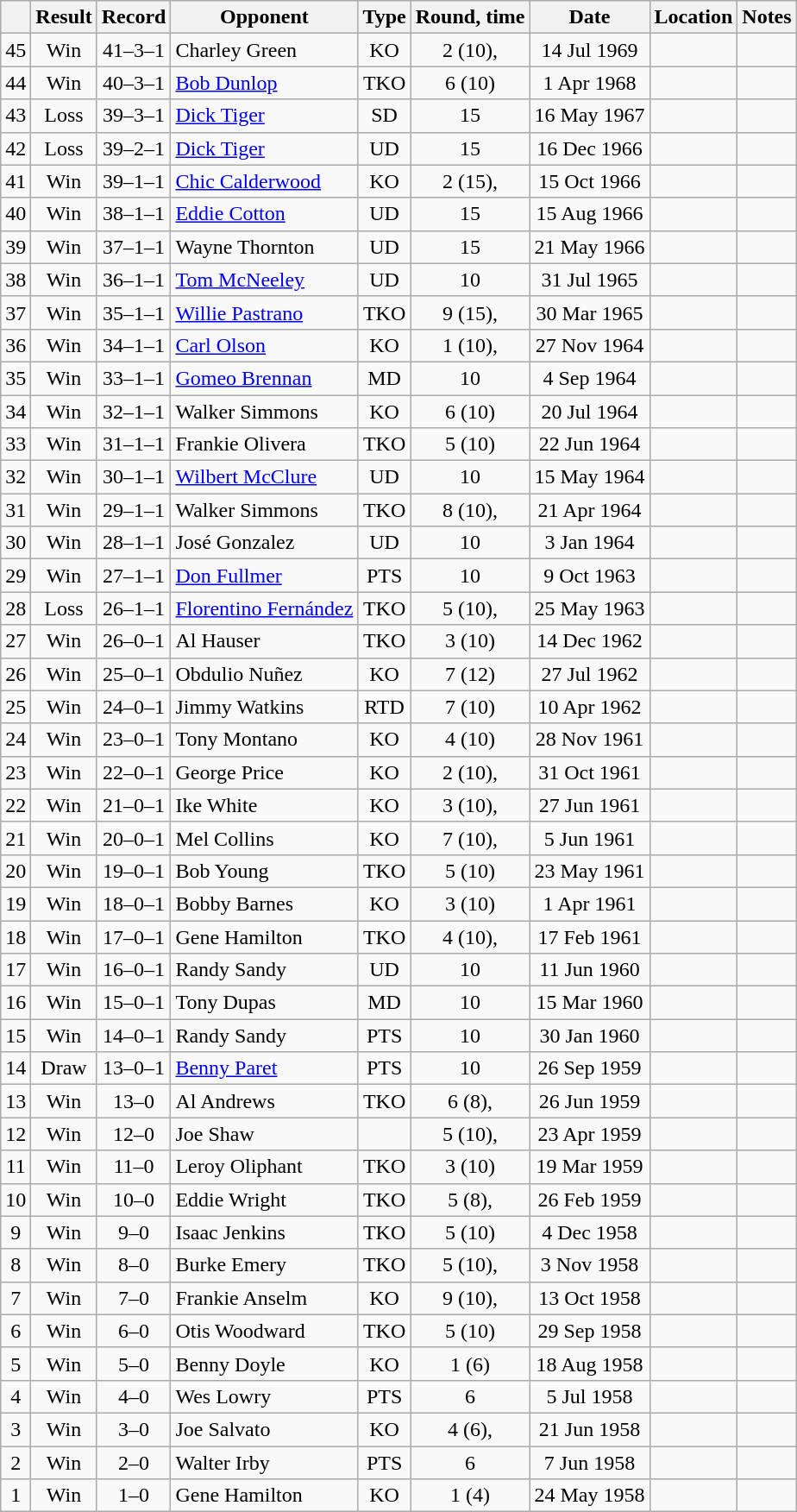<table class=wikitable style=text-align:center>
<tr>
<th></th>
<th>Result</th>
<th>Record</th>
<th>Opponent</th>
<th>Type</th>
<th>Round, time</th>
<th>Date</th>
<th>Location</th>
<th>Notes</th>
</tr>
<tr>
<td>45</td>
<td>Win</td>
<td>41–3–1</td>
<td align=left>Charley Green</td>
<td>KO</td>
<td>2 (10), </td>
<td>14 Jul 1969</td>
<td align=left></td>
<td align=left></td>
</tr>
<tr>
<td>44</td>
<td>Win</td>
<td>40–3–1</td>
<td align=left><a href='#'>Bob Dunlop</a></td>
<td>TKO</td>
<td>6 (10)</td>
<td>1 Apr 1968</td>
<td align=left></td>
<td align=left></td>
</tr>
<tr>
<td>43</td>
<td>Loss</td>
<td>39–3–1</td>
<td align=left><a href='#'>Dick Tiger</a></td>
<td>SD</td>
<td>15</td>
<td>16 May 1967</td>
<td align=left></td>
<td align=left></td>
</tr>
<tr>
<td>42</td>
<td>Loss</td>
<td>39–2–1</td>
<td align=left><a href='#'>Dick Tiger</a></td>
<td>UD</td>
<td>15</td>
<td>16 Dec 1966</td>
<td align=left></td>
<td align=left></td>
</tr>
<tr>
<td>41</td>
<td>Win</td>
<td>39–1–1</td>
<td align=left><a href='#'>Chic Calderwood</a></td>
<td>KO</td>
<td>2 (15), </td>
<td>15 Oct 1966</td>
<td align=left></td>
<td align=left></td>
</tr>
<tr>
<td>40</td>
<td>Win</td>
<td>38–1–1</td>
<td align=left><a href='#'>Eddie Cotton</a></td>
<td>UD</td>
<td>15</td>
<td>15 Aug 1966</td>
<td align=left></td>
<td align=left></td>
</tr>
<tr>
<td>39</td>
<td>Win</td>
<td>37–1–1</td>
<td align=left>Wayne Thornton</td>
<td>UD</td>
<td>15</td>
<td>21 May 1966</td>
<td align=left></td>
<td align=left></td>
</tr>
<tr>
<td>38</td>
<td>Win</td>
<td>36–1–1</td>
<td align=left><a href='#'>Tom McNeeley</a></td>
<td>UD</td>
<td>10</td>
<td>31 Jul 1965</td>
<td align=left></td>
<td align=left></td>
</tr>
<tr>
<td>37</td>
<td>Win</td>
<td>35–1–1</td>
<td align=left><a href='#'>Willie Pastrano</a></td>
<td>TKO</td>
<td>9 (15), </td>
<td>30 Mar 1965</td>
<td align=left></td>
<td align=left></td>
</tr>
<tr>
<td>36</td>
<td>Win</td>
<td>34–1–1</td>
<td align=left><a href='#'>Carl Olson</a></td>
<td>KO</td>
<td>1 (10), </td>
<td>27 Nov 1964</td>
<td align=left></td>
<td align=left></td>
</tr>
<tr>
<td>35</td>
<td>Win</td>
<td>33–1–1</td>
<td align=left><a href='#'>Gomeo Brennan</a></td>
<td>MD</td>
<td>10</td>
<td>4 Sep 1964</td>
<td align=left></td>
<td align=left></td>
</tr>
<tr>
<td>34</td>
<td>Win</td>
<td>32–1–1</td>
<td align=left>Walker Simmons</td>
<td>KO</td>
<td>6 (10)</td>
<td>20 Jul 1964</td>
<td align=left></td>
<td align=left></td>
</tr>
<tr>
<td>33</td>
<td>Win</td>
<td>31–1–1</td>
<td align=left>Frankie Olivera</td>
<td>TKO</td>
<td>5 (10)</td>
<td>22 Jun 1964</td>
<td align=left></td>
<td align=left></td>
</tr>
<tr>
<td>32</td>
<td>Win</td>
<td>30–1–1</td>
<td align=left><a href='#'>Wilbert McClure</a></td>
<td>UD</td>
<td>10</td>
<td>15 May 1964</td>
<td align=left></td>
<td align=left></td>
</tr>
<tr>
<td>31</td>
<td>Win</td>
<td>29–1–1</td>
<td align=left>Walker Simmons</td>
<td>TKO</td>
<td>8 (10), </td>
<td>21 Apr 1964</td>
<td align=left></td>
<td align=left></td>
</tr>
<tr>
<td>30</td>
<td>Win</td>
<td>28–1–1</td>
<td align=left>José Gonzalez</td>
<td>UD</td>
<td>10</td>
<td>3 Jan 1964</td>
<td align=left></td>
<td align=left></td>
</tr>
<tr>
<td>29</td>
<td>Win</td>
<td>27–1–1</td>
<td align=left><a href='#'>Don Fullmer</a></td>
<td>PTS</td>
<td>10</td>
<td>9 Oct 1963</td>
<td align=left></td>
<td align=left></td>
</tr>
<tr>
<td>28</td>
<td>Loss</td>
<td>26–1–1</td>
<td align=left><a href='#'>Florentino Fernández</a></td>
<td>TKO</td>
<td>5 (10), </td>
<td>25 May 1963</td>
<td align=left></td>
<td align=left></td>
</tr>
<tr>
<td>27</td>
<td>Win</td>
<td>26–0–1</td>
<td align=left>Al Hauser</td>
<td>TKO</td>
<td>3 (10)</td>
<td>14 Dec 1962</td>
<td align=left></td>
<td align=left></td>
</tr>
<tr>
<td>26</td>
<td>Win</td>
<td>25–0–1</td>
<td align=left>Obdulio Nuñez</td>
<td>KO</td>
<td>7 (12)</td>
<td>27 Jul 1962</td>
<td align=left></td>
<td align=left></td>
</tr>
<tr>
<td>25</td>
<td>Win</td>
<td>24–0–1</td>
<td align=left>Jimmy Watkins</td>
<td>RTD</td>
<td>7 (10)</td>
<td>10 Apr 1962</td>
<td align=left></td>
<td align=left></td>
</tr>
<tr>
<td>24</td>
<td>Win</td>
<td>23–0–1</td>
<td align=left>Tony Montano</td>
<td>KO</td>
<td>4 (10)</td>
<td>28 Nov 1961</td>
<td align=left></td>
<td align=left></td>
</tr>
<tr>
<td>23</td>
<td>Win</td>
<td>22–0–1</td>
<td align=left>George Price</td>
<td>KO</td>
<td>2 (10), </td>
<td>31 Oct 1961</td>
<td align=left></td>
<td align=left></td>
</tr>
<tr>
<td>22</td>
<td>Win</td>
<td>21–0–1</td>
<td align=left>Ike White</td>
<td>KO</td>
<td>3 (10), </td>
<td>27 Jun 1961</td>
<td align=left></td>
<td align=left></td>
</tr>
<tr>
<td>21</td>
<td>Win</td>
<td>20–0–1</td>
<td align=left>Mel Collins</td>
<td>KO</td>
<td>7 (10), </td>
<td>5 Jun 1961</td>
<td align=left></td>
<td align=left></td>
</tr>
<tr>
<td>20</td>
<td>Win</td>
<td>19–0–1</td>
<td align=left>Bob Young</td>
<td>TKO</td>
<td>5 (10)</td>
<td>23 May 1961</td>
<td align=left></td>
<td align=left></td>
</tr>
<tr>
<td>19</td>
<td>Win</td>
<td>18–0–1</td>
<td align=left>Bobby Barnes</td>
<td>KO</td>
<td>3 (10)</td>
<td>1 Apr 1961</td>
<td align=left></td>
<td align=left></td>
</tr>
<tr>
<td>18</td>
<td>Win</td>
<td>17–0–1</td>
<td align=left>Gene Hamilton</td>
<td>TKO</td>
<td>4 (10), </td>
<td>17 Feb 1961</td>
<td align=left></td>
<td align=left></td>
</tr>
<tr>
<td>17</td>
<td>Win</td>
<td>16–0–1</td>
<td align=left>Randy Sandy</td>
<td>UD</td>
<td>10</td>
<td>11 Jun 1960</td>
<td align=left></td>
<td align=left></td>
</tr>
<tr>
<td>16</td>
<td>Win</td>
<td>15–0–1</td>
<td align=left>Tony Dupas</td>
<td>MD</td>
<td>10</td>
<td>15 Mar 1960</td>
<td align=left></td>
<td align=left></td>
</tr>
<tr>
<td>15</td>
<td>Win</td>
<td>14–0–1</td>
<td align=left>Randy Sandy</td>
<td>PTS</td>
<td>10</td>
<td>30 Jan 1960</td>
<td align=left></td>
<td align=left></td>
</tr>
<tr>
<td>14</td>
<td>Draw</td>
<td>13–0–1</td>
<td align=left><a href='#'>Benny Paret</a></td>
<td>PTS</td>
<td>10</td>
<td>26 Sep 1959</td>
<td align=left></td>
<td align=left></td>
</tr>
<tr>
<td>13</td>
<td>Win</td>
<td>13–0</td>
<td align=left>Al Andrews</td>
<td>TKO</td>
<td>6 (8), </td>
<td>26 Jun 1959</td>
<td align=left></td>
<td align=left></td>
</tr>
<tr>
<td>12</td>
<td>Win</td>
<td>12–0</td>
<td align=left>Joe Shaw</td>
<td></td>
<td>5 (10), </td>
<td>23 Apr 1959</td>
<td align=left></td>
<td align=left></td>
</tr>
<tr>
<td>11</td>
<td>Win</td>
<td>11–0</td>
<td align=left>Leroy Oliphant</td>
<td>TKO</td>
<td>3 (10)</td>
<td>19 Mar 1959</td>
<td align=left></td>
<td align=left></td>
</tr>
<tr>
<td>10</td>
<td>Win</td>
<td>10–0</td>
<td align=left>Eddie Wright</td>
<td>TKO</td>
<td>5 (8), </td>
<td>26 Feb 1959</td>
<td align=left></td>
<td align=left></td>
</tr>
<tr>
<td>9</td>
<td>Win</td>
<td>9–0</td>
<td align=left>Isaac Jenkins</td>
<td>TKO</td>
<td>5 (10)</td>
<td>4 Dec 1958</td>
<td align=left></td>
<td align=left></td>
</tr>
<tr>
<td>8</td>
<td>Win</td>
<td>8–0</td>
<td align=left>Burke Emery</td>
<td>TKO</td>
<td>5 (10), </td>
<td>3 Nov 1958</td>
<td align=left></td>
<td align=left></td>
</tr>
<tr>
<td>7</td>
<td>Win</td>
<td>7–0</td>
<td align=left>Frankie Anselm</td>
<td>KO</td>
<td>9 (10), </td>
<td>13 Oct 1958</td>
<td align=left></td>
<td align=left></td>
</tr>
<tr>
<td>6</td>
<td>Win</td>
<td>6–0</td>
<td align=left>Otis Woodward</td>
<td>TKO</td>
<td>5 (10)</td>
<td>29 Sep 1958</td>
<td align=left></td>
<td align=left></td>
</tr>
<tr>
<td>5</td>
<td>Win</td>
<td>5–0</td>
<td align=left>Benny Doyle</td>
<td>KO</td>
<td>1 (6)</td>
<td>18 Aug 1958</td>
<td align=left></td>
<td align=left></td>
</tr>
<tr>
<td>4</td>
<td>Win</td>
<td>4–0</td>
<td align=left>Wes Lowry</td>
<td>PTS</td>
<td>6</td>
<td>5 Jul 1958</td>
<td align=left></td>
<td align=left></td>
</tr>
<tr>
<td>3</td>
<td>Win</td>
<td>3–0</td>
<td align=left>Joe Salvato</td>
<td>KO</td>
<td>4 (6), </td>
<td>21 Jun 1958</td>
<td align=left></td>
<td align=left></td>
</tr>
<tr>
<td>2</td>
<td>Win</td>
<td>2–0</td>
<td align=left>Walter Irby</td>
<td>PTS</td>
<td>6</td>
<td>7 Jun 1958</td>
<td align=left></td>
<td align=left></td>
</tr>
<tr>
<td>1</td>
<td>Win</td>
<td>1–0</td>
<td align=left>Gene Hamilton</td>
<td>KO</td>
<td>1 (4)</td>
<td>24 May 1958</td>
<td align=left></td>
<td align=left></td>
</tr>
</table>
